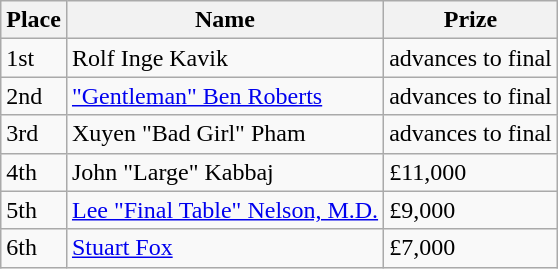<table class="wikitable">
<tr>
<th bgcolor="#FFEBAD">Place</th>
<th bgcolor="#FFEBAD">Name</th>
<th bgcolor="#FFEBAD">Prize</th>
</tr>
<tr>
<td>1st</td>
<td> Rolf Inge Kavik</td>
<td>advances to final</td>
</tr>
<tr>
<td>2nd</td>
<td> <a href='#'>"Gentleman" Ben Roberts</a></td>
<td>advances to final</td>
</tr>
<tr>
<td>3rd</td>
<td> Xuyen "Bad Girl" Pham</td>
<td>advances to final</td>
</tr>
<tr>
<td>4th</td>
<td> John "Large" Kabbaj</td>
<td>£11,000</td>
</tr>
<tr>
<td>5th</td>
<td> <a href='#'>Lee "Final Table" Nelson, M.D.</a></td>
<td>£9,000</td>
</tr>
<tr>
<td>6th</td>
<td> <a href='#'>Stuart Fox</a></td>
<td>£7,000</td>
</tr>
</table>
